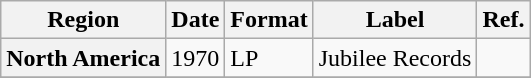<table class="wikitable plainrowheaders">
<tr>
<th scope="col">Region</th>
<th scope="col">Date</th>
<th scope="col">Format</th>
<th scope="col">Label</th>
<th scope="col">Ref.</th>
</tr>
<tr>
<th scope="row">North America</th>
<td>1970</td>
<td>LP</td>
<td>Jubilee Records</td>
<td></td>
</tr>
<tr>
</tr>
</table>
